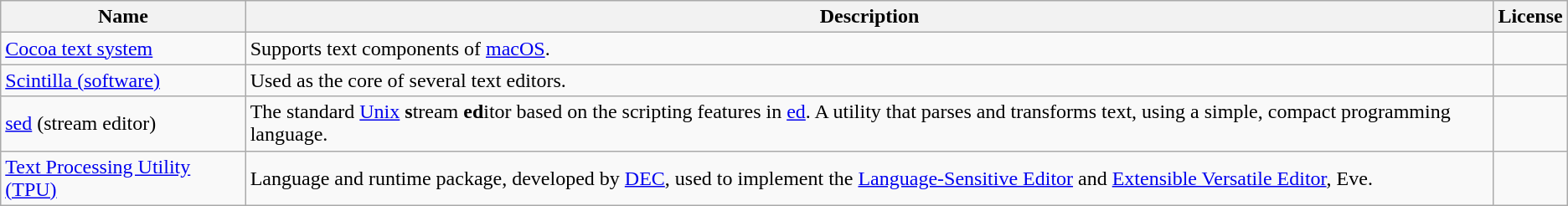<table class="wikitable">
<tr>
<th>Name</th>
<th>Description</th>
<th>License</th>
</tr>
<tr>
<td><a href='#'>Cocoa text system</a></td>
<td>Supports text components of <a href='#'>macOS</a>.</td>
<td></td>
</tr>
<tr>
<td><a href='#'>Scintilla (software)</a></td>
<td>Used as the core of several text editors.</td>
<td></td>
</tr>
<tr>
<td><a href='#'>sed</a> (stream editor)</td>
<td>The standard <a href='#'>Unix</a> <strong>s</strong>tream <strong>ed</strong>itor based on the scripting features in <a href='#'>ed</a>. A utility that parses and transforms text, using a simple, compact programming language.</td>
<td></td>
</tr>
<tr>
<td><a href='#'>Text Processing Utility (TPU)</a></td>
<td>Language and runtime package, developed by <a href='#'>DEC</a>, used to implement the <a href='#'>Language-Sensitive Editor</a> and <a href='#'>Extensible Versatile Editor</a>, Eve.</td>
<td></td>
</tr>
</table>
